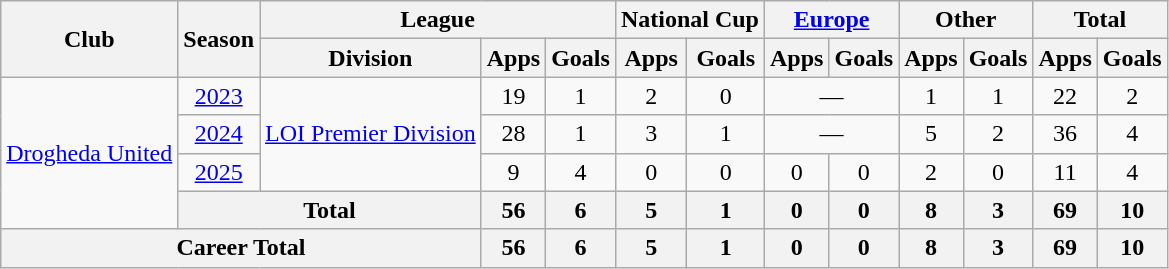<table class=wikitable style="text-align: center">
<tr>
<th rowspan=2>Club</th>
<th rowspan=2>Season</th>
<th colspan=3>League</th>
<th colspan=2>National Cup</th>
<th colspan=2><a href='#'>Europe</a></th>
<th colspan=2>Other</th>
<th colspan=2>Total</th>
</tr>
<tr>
<th>Division</th>
<th>Apps</th>
<th>Goals</th>
<th>Apps</th>
<th>Goals</th>
<th>Apps</th>
<th>Goals</th>
<th>Apps</th>
<th>Goals</th>
<th>Apps</th>
<th>Goals</th>
</tr>
<tr>
<td rowspan="4"><a href='#'>Drogheda United</a></td>
<td><a href='#'>2023</a></td>
<td rowspan="3"><a href='#'>LOI Premier Division</a></td>
<td>19</td>
<td>1</td>
<td>2</td>
<td>0</td>
<td colspan="2">—</td>
<td>1</td>
<td>1</td>
<td>22</td>
<td>2</td>
</tr>
<tr>
<td><a href='#'>2024</a></td>
<td>28</td>
<td>1</td>
<td>3</td>
<td>1</td>
<td colspan="2">—</td>
<td>5</td>
<td>2</td>
<td>36</td>
<td>4</td>
</tr>
<tr>
<td><a href='#'>2025</a></td>
<td>9</td>
<td>4</td>
<td>0</td>
<td>0</td>
<td>0</td>
<td>0</td>
<td>2</td>
<td>0</td>
<td>11</td>
<td>4</td>
</tr>
<tr>
<th colspan="2">Total</th>
<th>56</th>
<th>6</th>
<th>5</th>
<th>1</th>
<th>0</th>
<th>0</th>
<th>8</th>
<th>3</th>
<th>69</th>
<th>10</th>
</tr>
<tr>
<th colspan="3">Career Total</th>
<th>56</th>
<th>6</th>
<th>5</th>
<th>1</th>
<th>0</th>
<th>0</th>
<th>8</th>
<th>3</th>
<th>69</th>
<th>10</th>
</tr>
</table>
